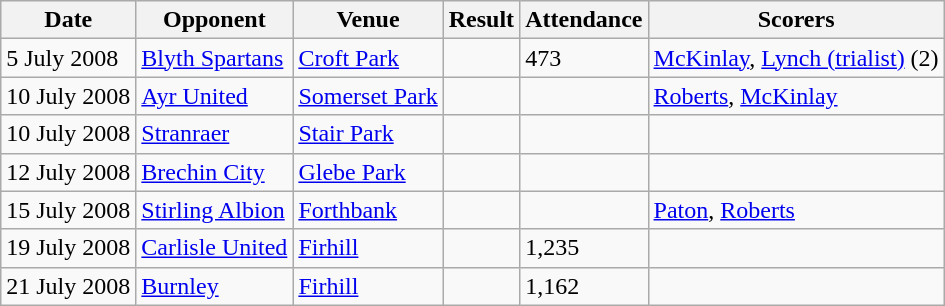<table class="wikitable">
<tr>
<th>Date</th>
<th>Opponent</th>
<th>Venue</th>
<th>Result</th>
<th>Attendance</th>
<th>Scorers</th>
</tr>
<tr>
<td>5 July 2008</td>
<td><a href='#'>Blyth Spartans</a></td>
<td><a href='#'>Croft Park</a></td>
<td></td>
<td>473</td>
<td><a href='#'>McKinlay</a>, <a href='#'>Lynch (trialist)</a> (2)</td>
</tr>
<tr>
<td>10 July 2008</td>
<td><a href='#'>Ayr United</a></td>
<td><a href='#'>Somerset Park</a></td>
<td></td>
<td></td>
<td><a href='#'>Roberts</a>, <a href='#'>McKinlay</a></td>
</tr>
<tr>
<td>10 July 2008</td>
<td><a href='#'>Stranraer</a></td>
<td><a href='#'>Stair Park</a></td>
<td></td>
<td></td>
<td></td>
</tr>
<tr>
<td>12 July 2008</td>
<td><a href='#'>Brechin City</a></td>
<td><a href='#'>Glebe Park</a></td>
<td></td>
<td></td>
<td></td>
</tr>
<tr>
<td>15 July 2008</td>
<td><a href='#'>Stirling Albion</a></td>
<td><a href='#'>Forthbank</a></td>
<td></td>
<td></td>
<td><a href='#'>Paton</a>, <a href='#'>Roberts</a></td>
</tr>
<tr>
<td>19 July 2008</td>
<td><a href='#'>Carlisle United</a></td>
<td><a href='#'>Firhill</a></td>
<td></td>
<td>1,235</td>
<td></td>
</tr>
<tr>
<td>21 July 2008</td>
<td><a href='#'>Burnley</a></td>
<td><a href='#'>Firhill</a></td>
<td></td>
<td>1,162</td>
<td></td>
</tr>
</table>
